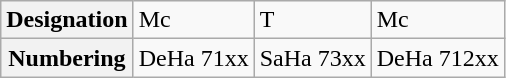<table class="wikitable">
<tr>
<th>Designation</th>
<td>Mc</td>
<td>T</td>
<td>Mc</td>
</tr>
<tr>
<th>Numbering</th>
<td>DeHa 71xx</td>
<td>SaHa 73xx</td>
<td>DeHa 712xx</td>
</tr>
</table>
